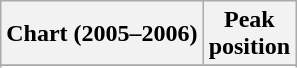<table class="wikitable sortable plainrowheaders" style="text-align:center">
<tr>
<th scope="col">Chart (2005–2006)</th>
<th scope="col">Peak<br>position</th>
</tr>
<tr>
</tr>
<tr>
</tr>
<tr>
</tr>
</table>
